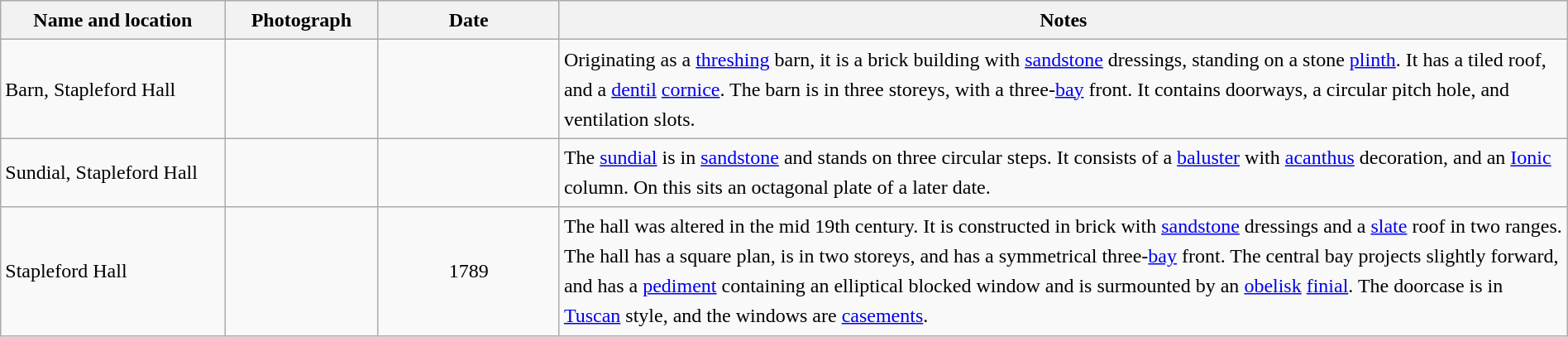<table class="wikitable sortable plainrowheaders" style="width:100%;border:0px;text-align:left;line-height:150%;">
<tr>
<th scope="col"  style="width:150px">Name and location</th>
<th scope="col"  style="width:100px" class="unsortable">Photograph</th>
<th scope="col"  style="width:120px">Date</th>
<th scope="col"  style="width:700px" class="unsortable">Notes</th>
</tr>
<tr>
<td>Barn, Stapleford Hall<br><small></small></td>
<td></td>
<td align="center"></td>
<td>Originating as a <a href='#'>threshing</a> barn, it is a brick building with <a href='#'>sandstone</a> dressings, standing on a stone <a href='#'>plinth</a>.  It has a tiled roof, and a <a href='#'>dentil</a> <a href='#'>cornice</a>.  The barn is in three storeys, with a three-<a href='#'>bay</a> front.  It contains doorways, a circular pitch hole, and ventilation slots.</td>
</tr>
<tr>
<td>Sundial, Stapleford Hall<br><small></small></td>
<td></td>
<td align="center"></td>
<td>The <a href='#'>sundial</a> is in <a href='#'>sandstone</a> and stands on three circular steps.  It consists of a <a href='#'>baluster</a> with <a href='#'>acanthus</a> decoration, and an <a href='#'>Ionic</a> column.  On this sits an octagonal plate of a later date.</td>
</tr>
<tr>
<td>Stapleford Hall<br><small></small></td>
<td></td>
<td align="center">1789</td>
<td>The hall was altered in the mid 19th century.  It is constructed in brick with <a href='#'>sandstone</a> dressings and a <a href='#'>slate</a> roof in two ranges.  The hall has a square plan, is in two storeys, and has a symmetrical three-<a href='#'>bay</a> front.  The central bay projects slightly forward, and has a <a href='#'>pediment</a> containing an elliptical blocked window and is surmounted by an <a href='#'>obelisk</a> <a href='#'>finial</a>.  The doorcase is in <a href='#'>Tuscan</a> style, and the windows are <a href='#'>casements</a>.</td>
</tr>
<tr>
</tr>
</table>
